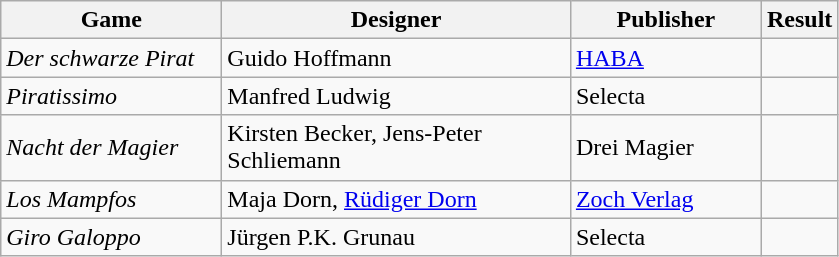<table class="wikitable">
<tr>
<th style="width:140px;">Game</th>
<th style="width:225px;">Designer</th>
<th style="width:120px;">Publisher</th>
<th>Result</th>
</tr>
<tr>
<td><em>Der schwarze Pirat</em></td>
<td>Guido Hoffmann</td>
<td><a href='#'>HABA</a></td>
<td></td>
</tr>
<tr>
<td><em>Piratissimo</em></td>
<td>Manfred Ludwig</td>
<td>Selecta</td>
<td></td>
</tr>
<tr>
<td><em>Nacht der Magier</em></td>
<td>Kirsten Becker, Jens-Peter Schliemann</td>
<td>Drei Magier</td>
<td></td>
</tr>
<tr>
<td><em>Los Mampfos</em></td>
<td>Maja Dorn, <a href='#'>Rüdiger Dorn</a></td>
<td><a href='#'>Zoch Verlag</a></td>
<td></td>
</tr>
<tr>
<td><em>Giro Galoppo</em></td>
<td>Jürgen P.K. Grunau</td>
<td>Selecta</td>
<td></td>
</tr>
</table>
